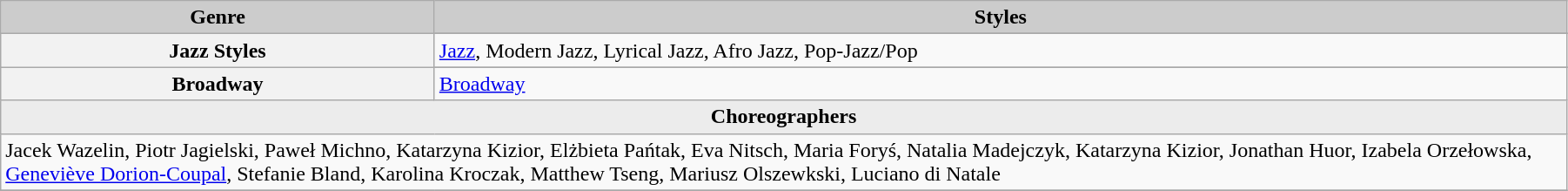<table class=wikitable width="95%">
<tr>
<th scope="column" style="background:#CCCCCC;" width="325">Genre</th>
<th ! scope="column" style="background:#CCCCCC;">Styles</th>
</tr>
<tr>
<th scope="row" rowspan=2>Jazz Styles</th>
</tr>
<tr>
<td><a href='#'>Jazz</a>, Modern Jazz, Lyrical Jazz, Afro Jazz, Pop-Jazz/Pop</td>
</tr>
<tr>
<th scope="row" rowspan=2>Broadway</th>
</tr>
<tr>
<td><a href='#'>Broadway</a></td>
</tr>
<tr>
<th scope="row" colspan=2 style="background:#ECECEC;">Choreographers</th>
</tr>
<tr>
<td colspan=2>Jacek Wazelin, Piotr Jagielski, Paweł Michno, Katarzyna Kizior, Elżbieta Pańtak, Eva Nitsch, Maria Foryś, Natalia Madejczyk, Katarzyna Kizior, Jonathan Huor, Izabela Orzełowska, <a href='#'>Geneviève Dorion-Coupal</a>, Stefanie Bland, Karolina Kroczak, Matthew Tseng, Mariusz Olszewkski, Luciano di Natale</td>
</tr>
<tr>
</tr>
</table>
